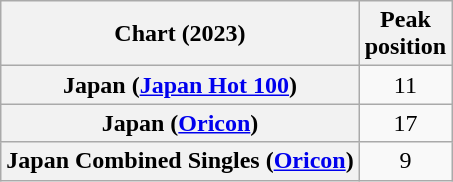<table class="wikitable sortable plainrowheaders" style="text-align:center;">
<tr>
<th scope="col">Chart (2023)</th>
<th scope="col">Peak<br>position</th>
</tr>
<tr>
<th scope="row">Japan (<a href='#'>Japan Hot 100</a>)</th>
<td>11</td>
</tr>
<tr>
<th scope="row">Japan (<a href='#'>Oricon</a>)</th>
<td>17</td>
</tr>
<tr>
<th scope="row">Japan Combined Singles (<a href='#'>Oricon</a>)</th>
<td>9</td>
</tr>
</table>
